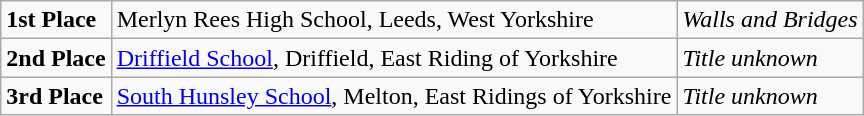<table class="wikitable">
<tr>
<td><strong>1st Place</strong></td>
<td>Merlyn Rees High School, Leeds, West Yorkshire</td>
<td><em>Walls and Bridges</em></td>
</tr>
<tr>
<td><strong>2nd Place</strong></td>
<td><a href='#'>Driffield School</a>, Driffield, East Riding of Yorkshire</td>
<td><em>Title unknown</em></td>
</tr>
<tr>
<td><strong>3rd Place</strong></td>
<td><a href='#'>South Hunsley School</a>, Melton, East Ridings of Yorkshire</td>
<td><em>Title unknown</em></td>
</tr>
</table>
